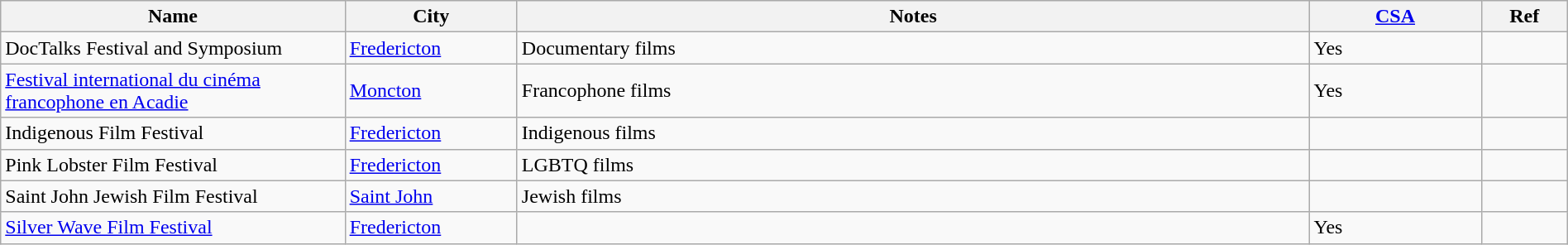<table class="wikitable sortable" width=100%>
<tr>
<th style="width:20%;">Name</th>
<th style="width:10%;">City</th>
<th style="width:46%;">Notes</th>
<th style="width:10%;"><a href='#'>CSA</a></th>
<th style="width:5%;">Ref</th>
</tr>
<tr>
<td>DocTalks Festival and Symposium</td>
<td><a href='#'>Fredericton</a></td>
<td>Documentary films</td>
<td>Yes</td>
<td></td>
</tr>
<tr>
<td><a href='#'>Festival international du cinéma francophone en Acadie</a></td>
<td><a href='#'>Moncton</a></td>
<td>Francophone films</td>
<td>Yes</td>
<td></td>
</tr>
<tr>
<td>Indigenous Film Festival</td>
<td><a href='#'>Fredericton</a></td>
<td>Indigenous films</td>
<td></td>
<td></td>
</tr>
<tr>
<td>Pink Lobster Film Festival</td>
<td><a href='#'>Fredericton</a></td>
<td>LGBTQ films</td>
<td></td>
<td></td>
</tr>
<tr>
<td>Saint John Jewish Film Festival</td>
<td><a href='#'>Saint John</a></td>
<td>Jewish films</td>
<td></td>
<td></td>
</tr>
<tr>
<td><a href='#'>Silver Wave Film Festival</a></td>
<td><a href='#'>Fredericton</a></td>
<td></td>
<td>Yes</td>
<td></td>
</tr>
</table>
